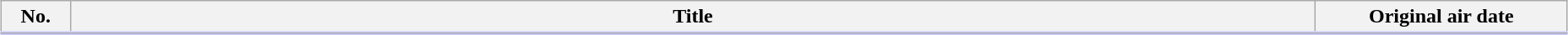<table class="wikitable" style="width:98%; margin:auto; background:#FFF;">
<tr style="border-bottom: 3px solid #CCF;">
<th style="width:3em;">No.</th>
<th>Title</th>
<th style="width:12em;">Original air date</th>
</tr>
<tr>
</tr>
</table>
